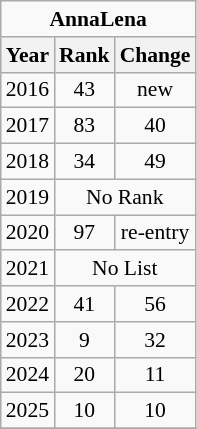<table class="wikitable" style="font-size: 90%; text-align: center;">
<tr>
<td colspan="3"><strong>AnnaLena</strong></td>
</tr>
<tr>
<th>Year</th>
<th>Rank</th>
<th>Change</th>
</tr>
<tr>
<td>2016</td>
<td>43</td>
<td>new</td>
</tr>
<tr>
<td>2017</td>
<td>83</td>
<td> 40</td>
</tr>
<tr>
<td>2018</td>
<td>34</td>
<td> 49</td>
</tr>
<tr>
<td>2019</td>
<td colspan="2"> No Rank</td>
</tr>
<tr>
<td>2020</td>
<td>97</td>
<td> re-entry</td>
</tr>
<tr>
<td>2021</td>
<td colspan="2">No List</td>
</tr>
<tr>
<td>2022</td>
<td>41</td>
<td> 56</td>
</tr>
<tr>
<td>2023</td>
<td>9</td>
<td> 32</td>
</tr>
<tr>
<td>2024</td>
<td>20</td>
<td> 11</td>
</tr>
<tr>
<td>2025</td>
<td>10</td>
<td> 10</td>
</tr>
<tr>
</tr>
</table>
